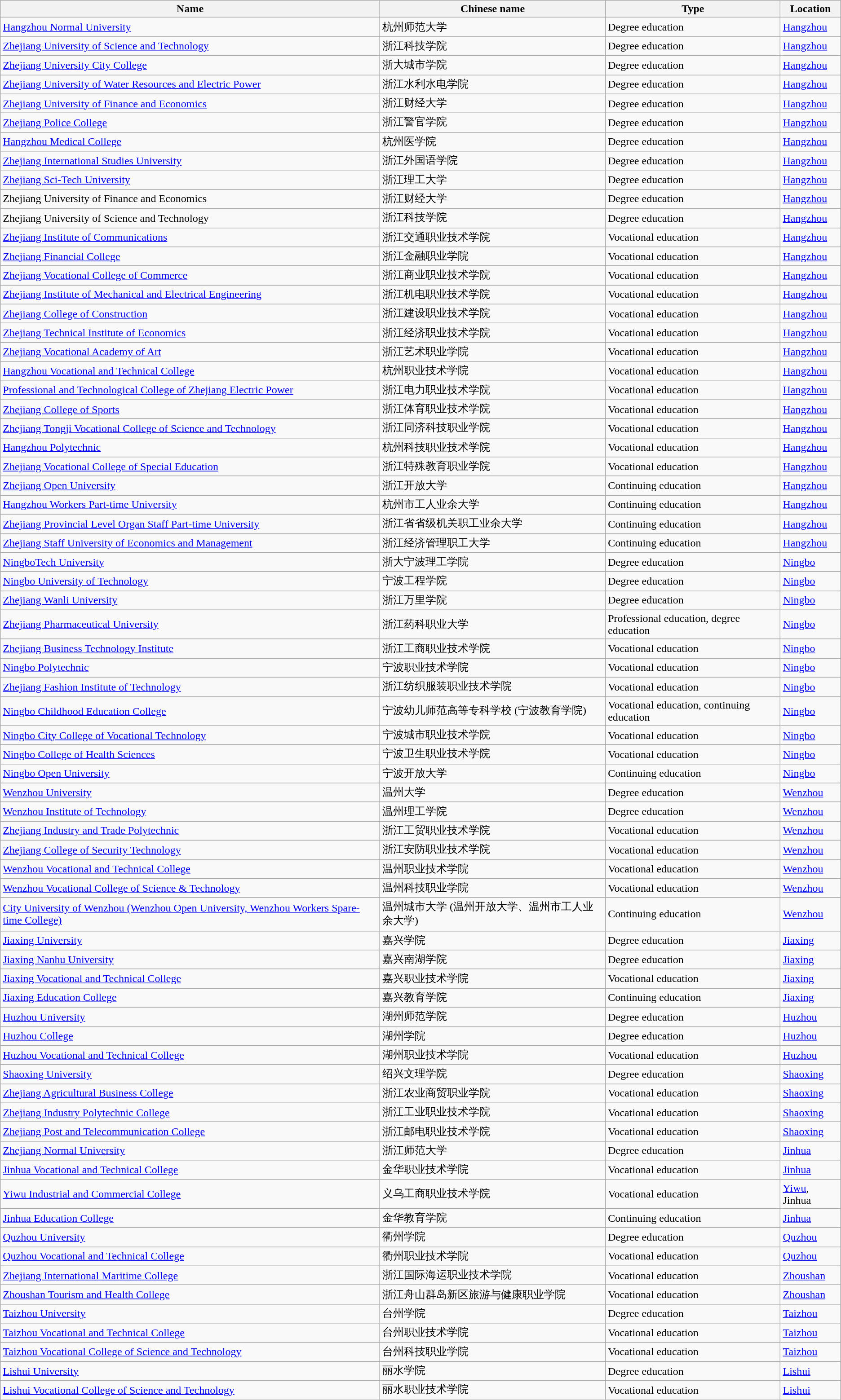<table class="wikitable + sortable">
<tr>
<th>Name</th>
<th>Chinese name</th>
<th>Type</th>
<th>Location</th>
</tr>
<tr>
<td><a href='#'>Hangzhou Normal University</a></td>
<td>杭州师范大学</td>
<td>Degree education</td>
<td><a href='#'>Hangzhou</a></td>
</tr>
<tr>
<td><a href='#'>Zhejiang University of Science and Technology</a></td>
<td>浙江科技学院</td>
<td>Degree education</td>
<td><a href='#'>Hangzhou</a></td>
</tr>
<tr>
<td><a href='#'>Zhejiang University City College</a></td>
<td>浙大城市学院</td>
<td>Degree education</td>
<td><a href='#'>Hangzhou</a></td>
</tr>
<tr>
<td><a href='#'>Zhejiang University of Water Resources and Electric Power</a></td>
<td>浙江水利水电学院</td>
<td>Degree education</td>
<td><a href='#'>Hangzhou</a></td>
</tr>
<tr>
<td><a href='#'>Zhejiang University of Finance and Economics</a></td>
<td>浙江财经大学</td>
<td>Degree education</td>
<td><a href='#'>Hangzhou</a></td>
</tr>
<tr>
<td><a href='#'>Zhejiang Police College</a></td>
<td>浙江警官学院</td>
<td>Degree education</td>
<td><a href='#'>Hangzhou</a></td>
</tr>
<tr>
<td><a href='#'>Hangzhou Medical College</a></td>
<td>杭州医学院</td>
<td>Degree education</td>
<td><a href='#'>Hangzhou</a></td>
</tr>
<tr>
<td><a href='#'>Zhejiang International Studies University</a></td>
<td>浙江外国语学院</td>
<td>Degree education</td>
<td><a href='#'>Hangzhou</a></td>
</tr>
<tr>
<td><a href='#'>Zhejiang Sci-Tech University</a></td>
<td>浙江理工大学</td>
<td>Degree education</td>
<td><a href='#'>Hangzhou</a></td>
</tr>
<tr>
<td>Zhejiang University of Finance and Economics</td>
<td>浙江财经大学</td>
<td>Degree education</td>
<td><a href='#'>Hangzhou</a></td>
</tr>
<tr>
<td>Zhejiang University of Science and Technology</td>
<td>浙江科技学院</td>
<td>Degree education</td>
<td><a href='#'>Hangzhou</a></td>
</tr>
<tr>
<td><a href='#'>Zhejiang Institute of Communications</a></td>
<td>浙江交通职业技术学院</td>
<td>Vocational education</td>
<td><a href='#'>Hangzhou</a></td>
</tr>
<tr>
<td><a href='#'>Zhejiang Financial College</a></td>
<td>浙江金融职业学院</td>
<td>Vocational education</td>
<td><a href='#'>Hangzhou</a></td>
</tr>
<tr>
<td><a href='#'>Zhejiang Vocational College of Commerce</a></td>
<td>浙江商业职业技术学院</td>
<td>Vocational education</td>
<td><a href='#'>Hangzhou</a></td>
</tr>
<tr>
<td><a href='#'>Zhejiang Institute of Mechanical and Electrical Engineering</a></td>
<td>浙江机电职业技术学院</td>
<td>Vocational education</td>
<td><a href='#'>Hangzhou</a></td>
</tr>
<tr>
<td><a href='#'>Zhejiang College of Construction</a></td>
<td>浙江建设职业技术学院</td>
<td>Vocational education</td>
<td><a href='#'>Hangzhou</a></td>
</tr>
<tr>
<td><a href='#'>Zhejiang Technical Institute of Economics</a></td>
<td>浙江经济职业技术学院</td>
<td>Vocational education</td>
<td><a href='#'>Hangzhou</a></td>
</tr>
<tr>
<td><a href='#'>Zhejiang Vocational Academy of Art</a></td>
<td>浙江艺术职业学院</td>
<td>Vocational education</td>
<td><a href='#'>Hangzhou</a></td>
</tr>
<tr>
<td><a href='#'>Hangzhou Vocational and Technical College</a></td>
<td>杭州职业技术学院</td>
<td>Vocational education</td>
<td><a href='#'>Hangzhou</a></td>
</tr>
<tr>
<td><a href='#'>Professional and Technological College of Zhejiang Electric Power</a></td>
<td>浙江电力职业技术学院</td>
<td>Vocational education</td>
<td><a href='#'>Hangzhou</a></td>
</tr>
<tr>
<td><a href='#'>Zhejiang College of Sports</a></td>
<td>浙江体育职业技术学院</td>
<td>Vocational education</td>
<td><a href='#'>Hangzhou</a></td>
</tr>
<tr>
<td><a href='#'>Zhejiang Tongji Vocational College of Science and Technology</a></td>
<td>浙江同济科技职业学院</td>
<td>Vocational education</td>
<td><a href='#'>Hangzhou</a></td>
</tr>
<tr>
<td><a href='#'>Hangzhou Polytechnic</a></td>
<td>杭州科技职业技术学院</td>
<td>Vocational education</td>
<td><a href='#'>Hangzhou</a></td>
</tr>
<tr>
<td><a href='#'>Zhejiang Vocational College of Special Education</a></td>
<td>浙江特殊教育职业学院</td>
<td>Vocational education</td>
<td><a href='#'>Hangzhou</a></td>
</tr>
<tr>
<td><a href='#'>Zhejiang Open University</a></td>
<td>浙江开放大学</td>
<td>Continuing education</td>
<td><a href='#'>Hangzhou</a></td>
</tr>
<tr>
<td><a href='#'>Hangzhou Workers Part-time University</a></td>
<td>杭州市工人业余大学</td>
<td>Continuing education</td>
<td><a href='#'>Hangzhou</a></td>
</tr>
<tr>
<td><a href='#'>Zhejiang Provincial Level Organ Staff Part-time University</a></td>
<td>浙江省省级机关职工业余大学</td>
<td>Continuing education</td>
<td><a href='#'>Hangzhou</a></td>
</tr>
<tr>
<td><a href='#'>Zhejiang Staff University of Economics and Management</a></td>
<td>浙江经济管理职工大学</td>
<td>Continuing education</td>
<td><a href='#'>Hangzhou</a></td>
</tr>
<tr>
<td><a href='#'>NingboTech University</a></td>
<td>浙大宁波理工学院</td>
<td>Degree education</td>
<td><a href='#'>Ningbo</a></td>
</tr>
<tr>
<td><a href='#'>Ningbo University of Technology</a></td>
<td>宁波工程学院</td>
<td>Degree education</td>
<td><a href='#'>Ningbo</a></td>
</tr>
<tr>
<td><a href='#'>Zhejiang Wanli University</a></td>
<td>浙江万里学院</td>
<td>Degree education</td>
<td><a href='#'>Ningbo</a></td>
</tr>
<tr>
<td><a href='#'>Zhejiang Pharmaceutical University</a></td>
<td>浙江药科职业大学</td>
<td>Professional education, degree education</td>
<td><a href='#'>Ningbo</a></td>
</tr>
<tr>
<td><a href='#'>Zhejiang Business Technology Institute</a></td>
<td>浙江工商职业技术学院</td>
<td>Vocational education</td>
<td><a href='#'>Ningbo</a></td>
</tr>
<tr>
<td><a href='#'>Ningbo Polytechnic</a></td>
<td>宁波职业技术学院</td>
<td>Vocational education</td>
<td><a href='#'>Ningbo</a></td>
</tr>
<tr>
<td><a href='#'>Zhejiang Fashion Institute of Technology</a></td>
<td>浙江纺织服装职业技术学院</td>
<td>Vocational education</td>
<td><a href='#'>Ningbo</a></td>
</tr>
<tr>
<td><a href='#'>Ningbo Childhood Education College</a></td>
<td>宁波幼儿师范高等专科学校 (宁波教育学院)</td>
<td>Vocational education, continuing education</td>
<td><a href='#'>Ningbo</a></td>
</tr>
<tr>
<td><a href='#'>Ningbo City College of Vocational Technology</a></td>
<td>宁波城市职业技术学院</td>
<td>Vocational education</td>
<td><a href='#'>Ningbo</a></td>
</tr>
<tr>
<td><a href='#'>Ningbo College of Health Sciences</a></td>
<td>宁波卫生职业技术学院</td>
<td>Vocational education</td>
<td><a href='#'>Ningbo</a></td>
</tr>
<tr>
<td><a href='#'>Ningbo Open University</a></td>
<td>宁波开放大学</td>
<td>Continuing education</td>
<td><a href='#'>Ningbo</a></td>
</tr>
<tr>
<td><a href='#'>Wenzhou University</a></td>
<td>温州大学</td>
<td>Degree education</td>
<td><a href='#'>Wenzhou</a></td>
</tr>
<tr>
<td><a href='#'>Wenzhou Institute of Technology</a></td>
<td>温州理工学院</td>
<td>Degree education</td>
<td><a href='#'>Wenzhou</a></td>
</tr>
<tr>
<td><a href='#'>Zhejiang Industry and Trade Polytechnic</a></td>
<td>浙江工贸职业技术学院</td>
<td>Vocational education</td>
<td><a href='#'>Wenzhou</a></td>
</tr>
<tr>
<td><a href='#'>Zhejiang College of Security Technology</a></td>
<td>浙江安防职业技术学院</td>
<td>Vocational education</td>
<td><a href='#'>Wenzhou</a></td>
</tr>
<tr>
<td><a href='#'>Wenzhou Vocational and Technical College</a></td>
<td>温州职业技术学院</td>
<td>Vocational education</td>
<td><a href='#'>Wenzhou</a></td>
</tr>
<tr>
<td><a href='#'>Wenzhou Vocational College of Science & Technology</a></td>
<td>温州科技职业学院</td>
<td>Vocational education</td>
<td><a href='#'>Wenzhou</a></td>
</tr>
<tr>
<td><a href='#'>City University of Wenzhou (Wenzhou Open University, Wenzhou Workers Spare-time College)</a></td>
<td>温州城市大学 (温州开放大学、温州市工人业余大学)</td>
<td>Continuing education</td>
<td><a href='#'>Wenzhou</a></td>
</tr>
<tr>
<td><a href='#'>Jiaxing University</a></td>
<td>嘉兴学院</td>
<td>Degree education</td>
<td><a href='#'>Jiaxing</a></td>
</tr>
<tr>
<td><a href='#'>Jiaxing Nanhu University</a></td>
<td>嘉兴南湖学院</td>
<td>Degree education</td>
<td><a href='#'>Jiaxing</a></td>
</tr>
<tr>
<td><a href='#'>Jiaxing Vocational and Technical College</a></td>
<td>嘉兴职业技术学院</td>
<td>Vocational education</td>
<td><a href='#'>Jiaxing</a></td>
</tr>
<tr>
<td><a href='#'>Jiaxing Education College</a></td>
<td>嘉兴教育学院</td>
<td>Continuing education</td>
<td><a href='#'>Jiaxing</a></td>
</tr>
<tr>
<td><a href='#'>Huzhou University</a></td>
<td>湖州师范学院</td>
<td>Degree education</td>
<td><a href='#'>Huzhou</a></td>
</tr>
<tr>
<td><a href='#'>Huzhou College</a></td>
<td>湖州学院</td>
<td>Degree education</td>
<td><a href='#'>Huzhou</a></td>
</tr>
<tr>
<td><a href='#'>Huzhou Vocational and Technical College</a></td>
<td>湖州职业技术学院</td>
<td>Vocational education</td>
<td><a href='#'>Huzhou</a></td>
</tr>
<tr>
<td><a href='#'>Shaoxing University</a></td>
<td>绍兴文理学院</td>
<td>Degree education</td>
<td><a href='#'>Shaoxing</a></td>
</tr>
<tr>
<td><a href='#'>Zhejiang Agricultural Business College</a></td>
<td>浙江农业商贸职业学院</td>
<td>Vocational education</td>
<td><a href='#'>Shaoxing</a></td>
</tr>
<tr>
<td><a href='#'>Zhejiang Industry Polytechnic College</a></td>
<td>浙江工业职业技术学院</td>
<td>Vocational education</td>
<td><a href='#'>Shaoxing</a></td>
</tr>
<tr>
<td><a href='#'>Zhejiang Post and Telecommunication College</a></td>
<td>浙江邮电职业技术学院</td>
<td>Vocational education</td>
<td><a href='#'>Shaoxing</a></td>
</tr>
<tr>
<td><a href='#'>Zhejiang Normal University</a></td>
<td>浙江师范大学</td>
<td>Degree education</td>
<td><a href='#'>Jinhua</a></td>
</tr>
<tr>
<td><a href='#'>Jinhua Vocational and Technical College</a></td>
<td>金华职业技术学院</td>
<td>Vocational education</td>
<td><a href='#'>Jinhua</a></td>
</tr>
<tr>
<td><a href='#'>Yiwu Industrial and Commercial College</a></td>
<td>义乌工商职业技术学院</td>
<td>Vocational education</td>
<td><a href='#'>Yiwu</a>, Jinhua</td>
</tr>
<tr>
<td><a href='#'>Jinhua Education College</a></td>
<td>金华教育学院</td>
<td>Continuing education</td>
<td><a href='#'>Jinhua</a></td>
</tr>
<tr>
<td><a href='#'>Quzhou University</a></td>
<td>衢州学院</td>
<td>Degree education</td>
<td><a href='#'>Quzhou</a></td>
</tr>
<tr>
<td><a href='#'>Quzhou Vocational and Technical College</a></td>
<td>衢州职业技术学院</td>
<td>Vocational education</td>
<td><a href='#'>Quzhou</a></td>
</tr>
<tr>
<td><a href='#'>Zhejiang International Maritime College</a></td>
<td>浙江国际海运职业技术学院</td>
<td>Vocational education</td>
<td><a href='#'>Zhoushan</a></td>
</tr>
<tr>
<td><a href='#'>Zhoushan Tourism and Health College</a></td>
<td>浙江舟山群岛新区旅游与健康职业学院</td>
<td>Vocational education</td>
<td><a href='#'>Zhoushan</a></td>
</tr>
<tr>
<td><a href='#'>Taizhou University</a></td>
<td>台州学院</td>
<td>Degree education</td>
<td><a href='#'>Taizhou</a></td>
</tr>
<tr>
<td><a href='#'>Taizhou Vocational and Technical College</a></td>
<td>台州职业技术学院</td>
<td>Vocational education</td>
<td><a href='#'>Taizhou</a></td>
</tr>
<tr>
<td><a href='#'>Taizhou Vocational College of Science and Technology</a></td>
<td>台州科技职业学院</td>
<td>Vocational education</td>
<td><a href='#'>Taizhou</a></td>
</tr>
<tr>
<td><a href='#'>Lishui University</a></td>
<td>丽水学院</td>
<td>Degree education</td>
<td><a href='#'>Lishui</a></td>
</tr>
<tr>
<td><a href='#'>Lishui Vocational College of Science and Technology</a></td>
<td>丽水职业技术学院</td>
<td>Vocational education</td>
<td><a href='#'>Lishui</a></td>
</tr>
</table>
